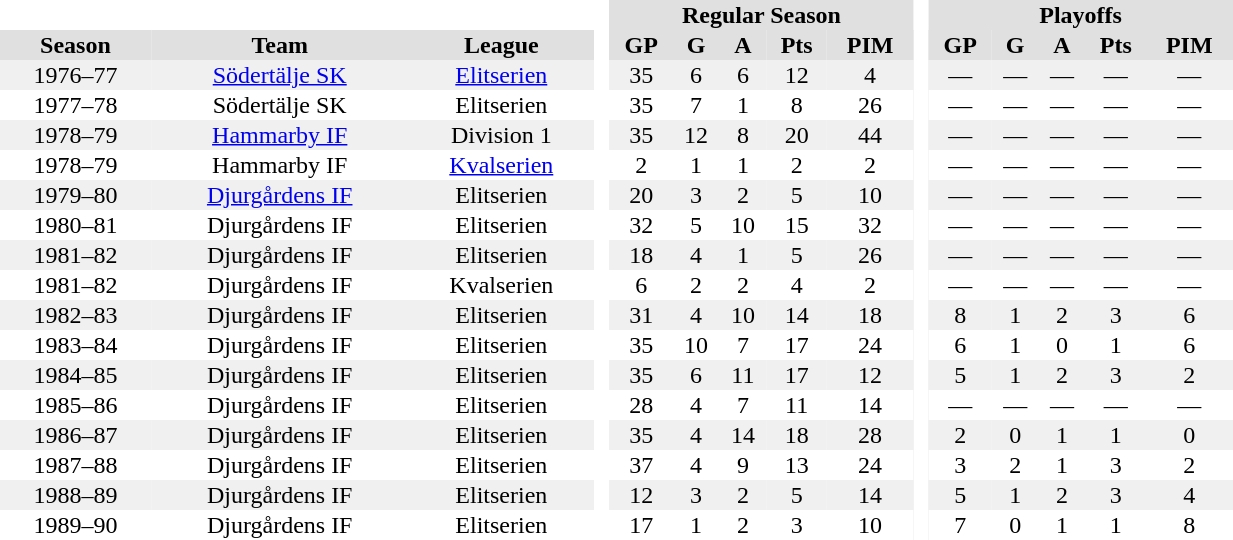<table BORDER="0" CELLPADDING="1" CELLSPACING="0" width="65%" style="text-align:center">
<tr bgcolor="#e0e0e0">
<th colspan="3" bgcolor="#ffffff"> </th>
<th rowspan="99" bgcolor="#ffffff"> </th>
<th colspan="5">Regular Season</th>
<th rowspan="99" bgcolor="#ffffff"> </th>
<th colspan="5">Playoffs</th>
</tr>
<tr bgcolor="#e0e0e0">
<th>Season</th>
<th>Team</th>
<th>League</th>
<th>GP</th>
<th>G</th>
<th>A</th>
<th>Pts</th>
<th>PIM</th>
<th>GP</th>
<th>G</th>
<th>A</th>
<th>Pts</th>
<th>PIM</th>
</tr>
<tr bgcolor="#f0f0f0">
<td>1976–77</td>
<td><a href='#'>Södertälje SK</a></td>
<td><a href='#'>Elitserien</a></td>
<td>35</td>
<td>6</td>
<td>6</td>
<td>12</td>
<td>4</td>
<td>—</td>
<td>—</td>
<td>—</td>
<td>—</td>
<td>—</td>
</tr>
<tr>
<td>1977–78</td>
<td>Södertälje SK</td>
<td>Elitserien</td>
<td>35</td>
<td>7</td>
<td>1</td>
<td>8</td>
<td>26</td>
<td>—</td>
<td>—</td>
<td>—</td>
<td>—</td>
<td>—</td>
</tr>
<tr bgcolor="#f0f0f0">
<td>1978–79</td>
<td><a href='#'>Hammarby IF</a></td>
<td>Division 1</td>
<td>35</td>
<td>12</td>
<td>8</td>
<td>20</td>
<td>44</td>
<td>—</td>
<td>—</td>
<td>—</td>
<td>—</td>
<td>—</td>
</tr>
<tr>
<td>1978–79</td>
<td>Hammarby IF</td>
<td><a href='#'>Kvalserien</a></td>
<td>2</td>
<td>1</td>
<td>1</td>
<td>2</td>
<td>2</td>
<td>—</td>
<td>—</td>
<td>—</td>
<td>—</td>
<td>—</td>
</tr>
<tr bgcolor="#f0f0f0">
<td>1979–80</td>
<td><a href='#'>Djurgårdens IF</a></td>
<td>Elitserien</td>
<td>20</td>
<td>3</td>
<td>2</td>
<td>5</td>
<td>10</td>
<td>—</td>
<td>—</td>
<td>—</td>
<td>—</td>
<td>—</td>
</tr>
<tr>
<td>1980–81</td>
<td>Djurgårdens IF</td>
<td>Elitserien</td>
<td>32</td>
<td>5</td>
<td>10</td>
<td>15</td>
<td>32</td>
<td>—</td>
<td>—</td>
<td>—</td>
<td>—</td>
<td>—</td>
</tr>
<tr bgcolor="#f0f0f0">
<td>1981–82</td>
<td>Djurgårdens IF</td>
<td>Elitserien</td>
<td>18</td>
<td>4</td>
<td>1</td>
<td>5</td>
<td>26</td>
<td>—</td>
<td>—</td>
<td>—</td>
<td>—</td>
<td>—</td>
</tr>
<tr>
<td>1981–82</td>
<td>Djurgårdens IF</td>
<td>Kvalserien</td>
<td>6</td>
<td>2</td>
<td>2</td>
<td>4</td>
<td>2</td>
<td>—</td>
<td>—</td>
<td>—</td>
<td>—</td>
<td>—</td>
</tr>
<tr bgcolor="#f0f0f0">
<td>1982–83</td>
<td>Djurgårdens IF</td>
<td>Elitserien</td>
<td>31</td>
<td>4</td>
<td>10</td>
<td>14</td>
<td>18</td>
<td>8</td>
<td>1</td>
<td>2</td>
<td>3</td>
<td>6</td>
</tr>
<tr>
<td>1983–84</td>
<td>Djurgårdens IF</td>
<td>Elitserien</td>
<td>35</td>
<td>10</td>
<td>7</td>
<td>17</td>
<td>24</td>
<td>6</td>
<td>1</td>
<td>0</td>
<td>1</td>
<td>6</td>
</tr>
<tr bgcolor="#f0f0f0">
<td>1984–85</td>
<td>Djurgårdens IF</td>
<td>Elitserien</td>
<td>35</td>
<td>6</td>
<td>11</td>
<td>17</td>
<td>12</td>
<td>5</td>
<td>1</td>
<td>2</td>
<td>3</td>
<td>2</td>
</tr>
<tr>
<td>1985–86</td>
<td>Djurgårdens IF</td>
<td>Elitserien</td>
<td>28</td>
<td>4</td>
<td>7</td>
<td>11</td>
<td>14</td>
<td>—</td>
<td>—</td>
<td>—</td>
<td>—</td>
<td>—</td>
</tr>
<tr bgcolor="#f0f0f0">
<td>1986–87</td>
<td>Djurgårdens IF</td>
<td>Elitserien</td>
<td>35</td>
<td>4</td>
<td>14</td>
<td>18</td>
<td>28</td>
<td>2</td>
<td>0</td>
<td>1</td>
<td>1</td>
<td>0</td>
</tr>
<tr>
<td>1987–88</td>
<td>Djurgårdens IF</td>
<td>Elitserien</td>
<td>37</td>
<td>4</td>
<td>9</td>
<td>13</td>
<td>24</td>
<td>3</td>
<td>2</td>
<td>1</td>
<td>3</td>
<td>2</td>
</tr>
<tr bgcolor="#f0f0f0">
<td>1988–89</td>
<td>Djurgårdens IF</td>
<td>Elitserien</td>
<td>12</td>
<td>3</td>
<td>2</td>
<td>5</td>
<td>14</td>
<td>5</td>
<td>1</td>
<td>2</td>
<td>3</td>
<td>4</td>
</tr>
<tr>
<td>1989–90</td>
<td>Djurgårdens IF</td>
<td>Elitserien</td>
<td>17</td>
<td>1</td>
<td>2</td>
<td>3</td>
<td>10</td>
<td>7</td>
<td>0</td>
<td>1</td>
<td>1</td>
<td>8</td>
</tr>
<tr>
</tr>
</table>
